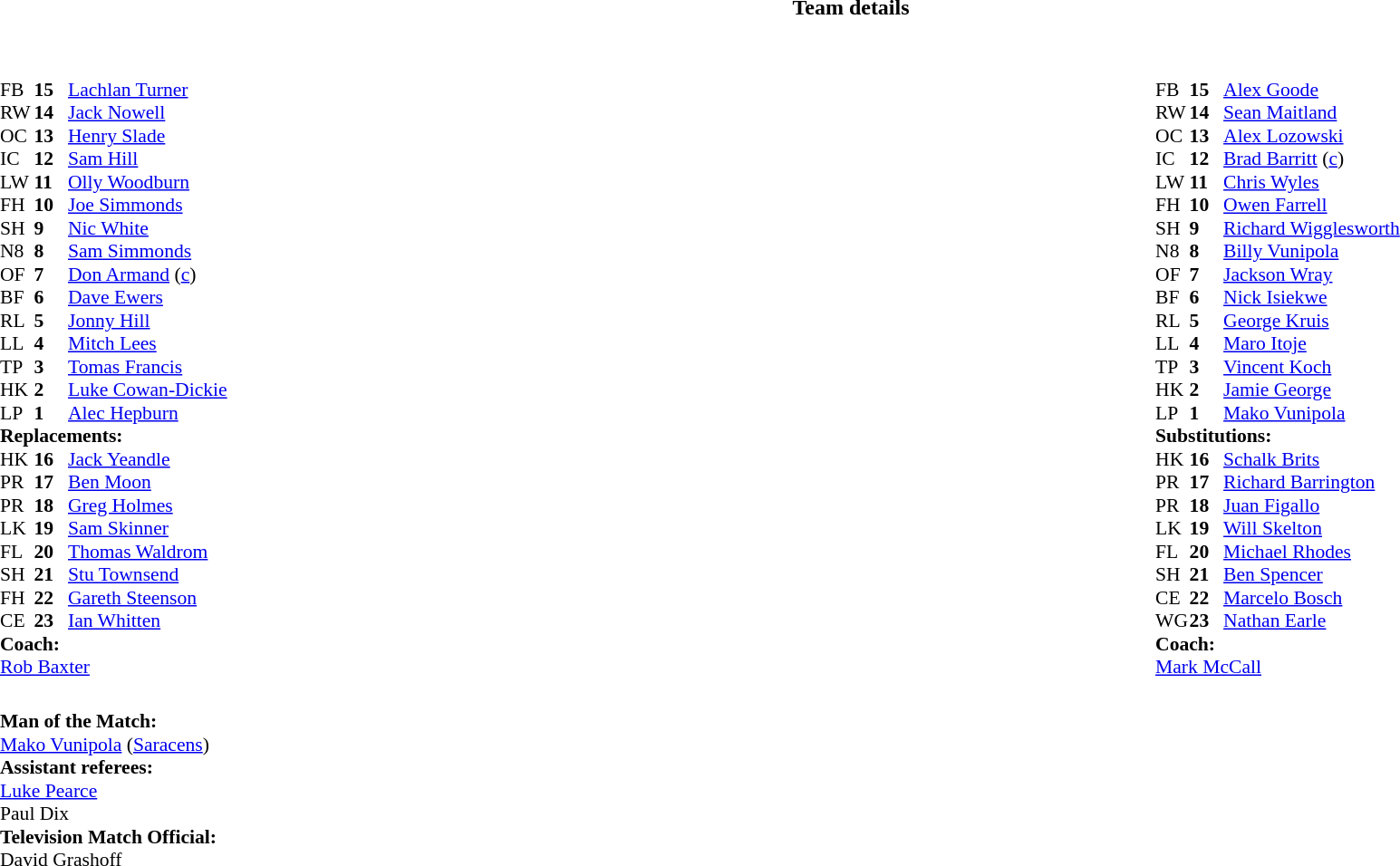<table border="0" style="width:100%;">
<tr>
<th>Team details</th>
</tr>
<tr>
<td><br><table width="100%">
<tr>
<td valign="top" width="50%"><br><table style="font-size: 90%" cellspacing="0" cellpadding="0">
<tr>
<th width="25"></th>
<th width="25"></th>
</tr>
<tr>
<td>FB</td>
<td><strong>15</strong></td>
<td> <a href='#'>Lachlan Turner</a></td>
</tr>
<tr>
<td>RW</td>
<td><strong>14</strong></td>
<td> <a href='#'>Jack Nowell</a></td>
</tr>
<tr>
<td>OC</td>
<td><strong>13</strong></td>
<td> <a href='#'>Henry Slade</a></td>
</tr>
<tr>
<td>IC</td>
<td><strong>12</strong></td>
<td> <a href='#'>Sam Hill</a></td>
<td></td>
<td></td>
</tr>
<tr>
<td>LW</td>
<td><strong>11</strong></td>
<td> <a href='#'>Olly Woodburn</a></td>
</tr>
<tr>
<td>FH</td>
<td><strong>10</strong></td>
<td> <a href='#'>Joe Simmonds</a></td>
<td></td>
<td></td>
</tr>
<tr>
<td>SH</td>
<td><strong>9</strong></td>
<td> <a href='#'>Nic White</a></td>
<td></td>
<td></td>
</tr>
<tr>
<td>N8</td>
<td><strong>8</strong></td>
<td> <a href='#'>Sam Simmonds</a></td>
<td></td>
<td></td>
<td></td>
<td></td>
</tr>
<tr>
<td>OF</td>
<td><strong>7</strong></td>
<td> <a href='#'>Don Armand</a> (<a href='#'>c</a>)</td>
<td></td>
<td colspan=2></td>
</tr>
<tr>
<td>BF</td>
<td><strong>6</strong></td>
<td> <a href='#'>Dave Ewers</a></td>
</tr>
<tr>
<td>RL</td>
<td><strong>5</strong></td>
<td> <a href='#'>Jonny Hill</a></td>
</tr>
<tr>
<td>LL</td>
<td><strong>4</strong></td>
<td> <a href='#'>Mitch Lees</a></td>
<td></td>
<td></td>
</tr>
<tr>
<td>TP</td>
<td><strong>3</strong></td>
<td> <a href='#'>Tomas Francis</a></td>
<td></td>
<td></td>
</tr>
<tr>
<td>HK</td>
<td><strong>2</strong></td>
<td> <a href='#'>Luke Cowan-Dickie</a></td>
<td></td>
<td></td>
</tr>
<tr>
<td>LP</td>
<td><strong>1</strong></td>
<td> <a href='#'>Alec Hepburn</a></td>
<td></td>
<td></td>
</tr>
<tr>
<td colspan=3><strong>Replacements:</strong></td>
</tr>
<tr>
<td>HK</td>
<td><strong>16</strong></td>
<td> <a href='#'>Jack Yeandle</a></td>
<td></td>
<td></td>
</tr>
<tr>
<td>PR</td>
<td><strong>17</strong></td>
<td> <a href='#'>Ben Moon</a></td>
<td></td>
<td></td>
</tr>
<tr>
<td>PR</td>
<td><strong>18</strong></td>
<td> <a href='#'>Greg Holmes</a></td>
<td></td>
<td></td>
</tr>
<tr>
<td>LK</td>
<td><strong>19</strong></td>
<td> <a href='#'>Sam Skinner</a></td>
<td></td>
<td></td>
</tr>
<tr>
<td>FL</td>
<td><strong>20</strong></td>
<td> <a href='#'>Thomas Waldrom</a></td>
<td></td>
<td></td>
<td></td>
<td></td>
</tr>
<tr>
<td>SH</td>
<td><strong>21</strong></td>
<td> <a href='#'>Stu Townsend</a></td>
<td></td>
<td></td>
</tr>
<tr>
<td>FH</td>
<td><strong>22</strong></td>
<td> <a href='#'>Gareth Steenson</a></td>
<td></td>
<td></td>
</tr>
<tr>
<td>CE</td>
<td><strong>23</strong></td>
<td> <a href='#'>Ian Whitten</a></td>
<td></td>
<td></td>
</tr>
<tr>
<td colspan=3><strong>Coach:</strong></td>
</tr>
<tr>
<td colspan="4"> <a href='#'>Rob Baxter</a></td>
</tr>
<tr>
</tr>
</table>
</td>
<td style="vertical-align:top; width:50%"><br><table style="font-size: 90%" cellspacing="0" cellpadding="0"  align="center">
<tr>
<th width="25"></th>
<th width="25"></th>
</tr>
<tr>
<td>FB</td>
<td><strong>15</strong></td>
<td> <a href='#'>Alex Goode</a></td>
</tr>
<tr>
<td>RW</td>
<td><strong>14</strong></td>
<td> <a href='#'>Sean Maitland</a></td>
</tr>
<tr>
<td>OC</td>
<td><strong>13</strong></td>
<td> <a href='#'>Alex Lozowski</a></td>
</tr>
<tr>
<td>IC</td>
<td><strong>12</strong></td>
<td> <a href='#'>Brad Barritt</a> (<a href='#'>c</a>)</td>
<td></td>
<td colspan=2></td>
</tr>
<tr>
<td>LW</td>
<td><strong>11</strong></td>
<td> <a href='#'>Chris Wyles</a></td>
<td></td>
<td></td>
<td></td>
<td></td>
<td></td>
</tr>
<tr>
<td>FH</td>
<td><strong>10</strong></td>
<td> <a href='#'>Owen Farrell</a></td>
<td></td>
<td></td>
<td></td>
<td></td>
</tr>
<tr>
<td>SH</td>
<td><strong>9</strong></td>
<td> <a href='#'>Richard Wigglesworth</a></td>
<td></td>
<td></td>
</tr>
<tr>
<td>N8</td>
<td><strong>8</strong></td>
<td> <a href='#'>Billy Vunipola</a></td>
<td></td>
<td></td>
</tr>
<tr>
<td>OF</td>
<td><strong>7</strong></td>
<td> <a href='#'>Jackson Wray</a></td>
</tr>
<tr>
<td>BF</td>
<td><strong>6</strong></td>
<td> <a href='#'>Nick Isiekwe</a></td>
<td></td>
<td></td>
</tr>
<tr>
<td>RL</td>
<td><strong>5</strong></td>
<td> <a href='#'>George Kruis</a></td>
</tr>
<tr>
<td>LL</td>
<td><strong>4</strong></td>
<td> <a href='#'>Maro Itoje</a></td>
</tr>
<tr>
<td>TP</td>
<td><strong>3</strong></td>
<td> <a href='#'>Vincent Koch</a></td>
<td></td>
<td></td>
</tr>
<tr>
<td>HK</td>
<td><strong>2</strong></td>
<td> <a href='#'>Jamie George</a></td>
<td></td>
<td></td>
<td></td>
<td></td>
</tr>
<tr>
<td>LP</td>
<td><strong>1</strong></td>
<td> <a href='#'>Mako Vunipola</a></td>
<td></td>
<td></td>
</tr>
<tr>
<td colspan=3><strong>Substitutions:</strong></td>
</tr>
<tr>
<td>HK</td>
<td><strong>16</strong></td>
<td> <a href='#'>Schalk Brits</a></td>
<td></td>
<td></td>
</tr>
<tr>
<td>PR</td>
<td><strong>17</strong></td>
<td> <a href='#'>Richard Barrington</a></td>
<td></td>
<td></td>
</tr>
<tr>
<td>PR</td>
<td><strong>18</strong></td>
<td> <a href='#'>Juan Figallo</a></td>
<td></td>
<td></td>
</tr>
<tr>
<td>LK</td>
<td><strong>19</strong></td>
<td> <a href='#'>Will Skelton</a></td>
<td></td>
<td></td>
</tr>
<tr>
<td>FL</td>
<td><strong>20</strong></td>
<td> <a href='#'>Michael Rhodes</a></td>
<td></td>
<td></td>
</tr>
<tr>
<td>SH</td>
<td><strong>21</strong></td>
<td> <a href='#'>Ben Spencer</a></td>
<td></td>
<td></td>
</tr>
<tr>
<td>CE</td>
<td><strong>22</strong></td>
<td> <a href='#'>Marcelo Bosch</a></td>
<td></td>
<td></td>
<td></td>
<td></td>
</tr>
<tr>
<td>WG</td>
<td><strong>23</strong></td>
<td> <a href='#'>Nathan Earle</a></td>
<td></td>
<td></td>
<td></td>
<td></td>
<td></td>
</tr>
<tr>
<td colspan=3><strong>Coach:</strong></td>
</tr>
<tr>
<td colspan="4"> <a href='#'>Mark McCall</a></td>
</tr>
</table>
</td>
</tr>
</table>
<table width=100% style="font-size: 90%">
<tr>
<td><br><strong>Man of the Match:</strong>
<br> <a href='#'>Mako Vunipola</a> (<a href='#'>Saracens</a>)<br><strong>Assistant referees:</strong>
<br><a href='#'>Luke Pearce</a>
<br>Paul Dix
<br><strong>Television Match Official:</strong>
<br>David Grashoff</td>
</tr>
</table>
</td>
</tr>
</table>
